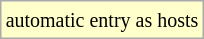<table class="wikitable" style="margin:1em auto;">
<tr>
<td style="background:#ffc;"><small>automatic entry as hosts</small></td>
</tr>
</table>
